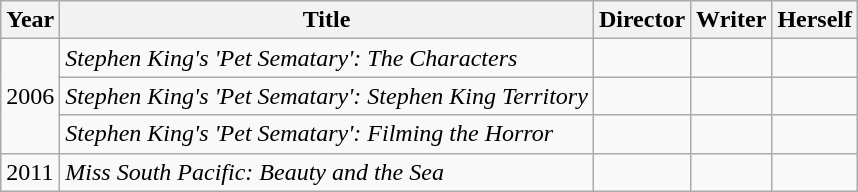<table class="wikitable">
<tr>
<th>Year</th>
<th>Title</th>
<th>Director</th>
<th>Writer</th>
<th>Herself</th>
</tr>
<tr>
<td rowspan="3">2006</td>
<td><em>Stephen King's 'Pet Sematary': The Characters</em></td>
<td></td>
<td></td>
<td></td>
</tr>
<tr>
<td><em>Stephen King's 'Pet Sematary': Stephen King Territory</em></td>
<td></td>
<td></td>
<td></td>
</tr>
<tr>
<td><em>Stephen King's 'Pet Sematary': Filming the Horror</em></td>
<td></td>
<td></td>
<td></td>
</tr>
<tr>
<td>2011</td>
<td><em>Miss South Pacific: Beauty and the Sea</em></td>
<td></td>
<td></td>
<td></td>
</tr>
</table>
